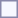<table style="border:1px solid #8888aa; background-color:#f7f8ff; padding:5px; font-size:95%; margin: 0px 12px 12px 0px;">
</table>
